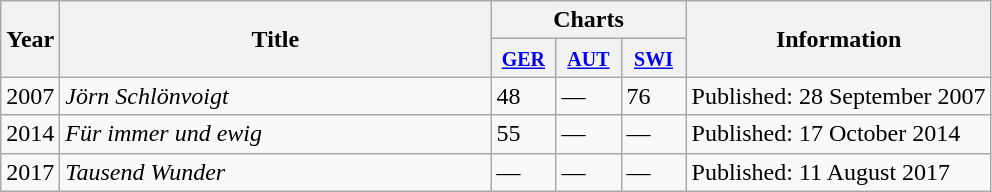<table class="wikitable">
<tr>
<th width="28" rowspan="2"><strong>Year</strong></th>
<th width="280" rowspan="2"><strong>Title</strong></th>
<th colspan="3"><strong>Charts</strong></th>
<th rowspan="2">Information</th>
</tr>
<tr>
<th width="36"><small><a href='#'>GER</a></small></th>
<th width="36"><small><a href='#'>AUT</a></small></th>
<th width="36"><small><a href='#'>SWI</a></small></th>
</tr>
<tr>
<td>2007</td>
<td><em>Jörn Schlönvoigt</em></td>
<td>48</td>
<td>—</td>
<td>76</td>
<td>Published: 28 September 2007</td>
</tr>
<tr>
<td>2014</td>
<td><em>Für immer und ewig</em></td>
<td>55</td>
<td>—</td>
<td>—</td>
<td>Published: 17 October 2014</td>
</tr>
<tr>
<td>2017</td>
<td><em>Tausend Wunder</em></td>
<td>—</td>
<td>—</td>
<td>—</td>
<td>Published: 11 August 2017</td>
</tr>
</table>
